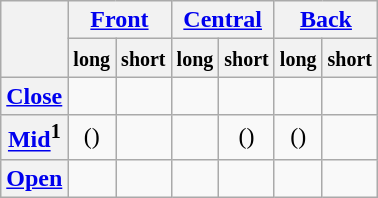<table class="wikitable">
<tr>
<th rowspan=2></th>
<th colspan=2><a href='#'>Front</a></th>
<th colspan=2><a href='#'>Central</a></th>
<th colspan=2><a href='#'>Back</a></th>
</tr>
<tr>
<th><small>long</small></th>
<th><small>short</small></th>
<th><small>long</small></th>
<th><small>short</small></th>
<th><small>long</small></th>
<th><small>short</small></th>
</tr>
<tr align=center>
<th><a href='#'>Close</a></th>
<td></td>
<td></td>
<td></td>
<td></td>
<td></td>
<td></td>
</tr>
<tr align=center>
<th><a href='#'>Mid</a><sup>1</sup></th>
<td>()</td>
<td></td>
<td></td>
<td>()</td>
<td>()</td>
<td></td>
</tr>
<tr align=center>
<th><a href='#'>Open</a></th>
<td></td>
<td></td>
<td></td>
<td></td>
<td></td>
<td></td>
</tr>
</table>
